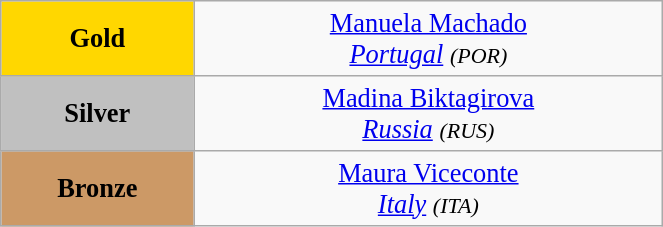<table class="wikitable" style=" text-align:center; font-size:110%;" width="35%">
<tr>
<td bgcolor="gold"><strong>Gold</strong></td>
<td> <a href='#'>Manuela Machado</a><br><em><a href='#'>Portugal</a> <small>(POR)</small></em></td>
</tr>
<tr>
<td bgcolor="silver"><strong>Silver</strong></td>
<td> <a href='#'>Madina Biktagirova</a><br><em><a href='#'>Russia</a> <small>(RUS)</small></em></td>
</tr>
<tr>
<td bgcolor="CC9966"><strong>Bronze</strong></td>
<td> <a href='#'>Maura Viceconte</a><br><em><a href='#'>Italy</a> <small>(ITA)</small></em></td>
</tr>
</table>
